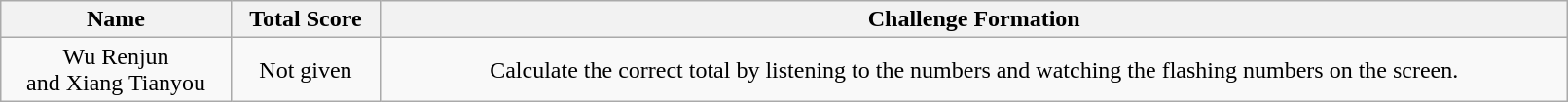<table class="wikitable" style="width:85%; text-align:center">
<tr>
<th>Name</th>
<th>Total Score</th>
<th>Challenge Formation</th>
</tr>
<tr>
<td>Wu Renjun <br> and Xiang Tianyou</td>
<td>Not given</td>
<td>Calculate the correct total by listening to the numbers and watching the flashing numbers on the screen.</td>
</tr>
</table>
